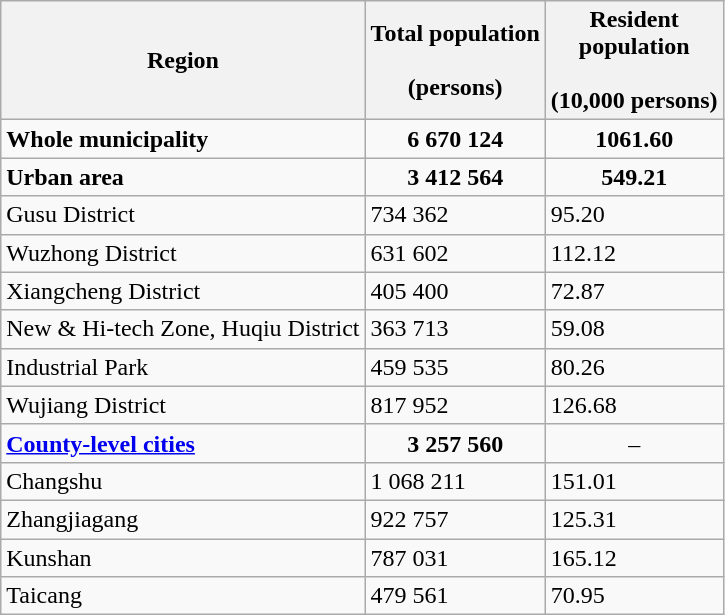<table class="wikitable">
<tr>
<th>Region</th>
<th>Total population<br><br>(persons)</th>
<th>Resident<br>population<br><br>(10,000 persons)</th>
</tr>
<tr>
<td><strong>Whole municipality</strong></td>
<td align=center><strong>6 670 124</strong></td>
<td align=center><strong>1061.60</strong></td>
</tr>
<tr>
<td><strong>Urban area</strong></td>
<td align=center><strong>3 412 564</strong></td>
<td align=center><strong>549.21</strong></td>
</tr>
<tr>
<td>Gusu District</td>
<td>734 362</td>
<td>95.20</td>
</tr>
<tr>
<td>Wuzhong District</td>
<td>631 602</td>
<td>112.12</td>
</tr>
<tr>
<td>Xiangcheng District</td>
<td>405 400</td>
<td>72.87</td>
</tr>
<tr>
<td>New & Hi-tech Zone, Huqiu District</td>
<td>363 713</td>
<td>59.08</td>
</tr>
<tr>
<td>Industrial Park</td>
<td>459 535</td>
<td>80.26</td>
</tr>
<tr>
<td>Wujiang District</td>
<td>817 952</td>
<td>126.68</td>
</tr>
<tr>
<td><strong><a href='#'>County-level cities</a></strong></td>
<td align=center><strong>3 257 560</strong></td>
<td align=center>–</td>
</tr>
<tr>
<td>Changshu</td>
<td>1 068 211</td>
<td>151.01</td>
</tr>
<tr>
<td>Zhangjiagang</td>
<td>922 757</td>
<td>125.31</td>
</tr>
<tr>
<td>Kunshan</td>
<td>787 031</td>
<td>165.12</td>
</tr>
<tr>
<td>Taicang</td>
<td>479 561</td>
<td>70.95</td>
</tr>
</table>
